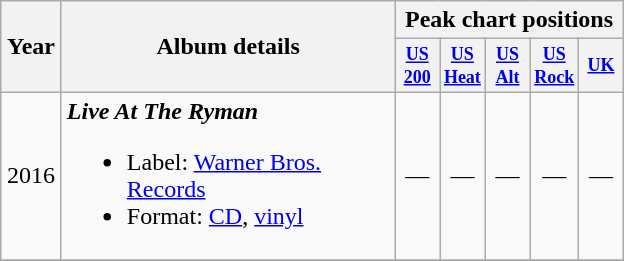<table class="wikitable">
<tr>
<th rowspan="2" style="width:33px;">Year</th>
<th rowspan="2" style="width:215px;">Album details</th>
<th colspan="5">Peak chart positions</th>
</tr>
<tr>
<th style="width:2em;font-size:75%"><a href='#'>US 200</a></th>
<th style="width:2em;font-size:75%"><a href='#'>US Heat</a></th>
<th style="width:2em;font-size:75%"><a href='#'>US Alt</a></th>
<th style="width:2em;font-size:75%"><a href='#'>US Rock</a></th>
<th style="width:2em;font-size:75%"><a href='#'>UK</a></th>
</tr>
<tr>
<td style="text-align:center;">2016</td>
<td><strong><em>Live At The Ryman</em></strong><br><ul><li>Label: <a href='#'>Warner Bros. Records</a></li><li>Format: <a href='#'>CD</a>, <a href='#'>vinyl</a></li></ul></td>
<td style="text-align:center;">—</td>
<td style="text-align:center;">—</td>
<td style="text-align:center;">—</td>
<td style="text-align:center;">—</td>
<td style="text-align:center;">—</td>
</tr>
<tr>
</tr>
</table>
